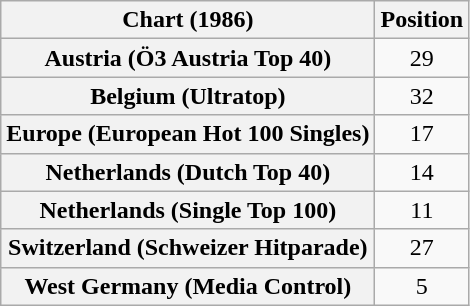<table class="wikitable sortable plainrowheaders" style="text-align:center">
<tr>
<th>Chart (1986)</th>
<th>Position</th>
</tr>
<tr>
<th scope="row">Austria (Ö3 Austria Top 40)</th>
<td>29</td>
</tr>
<tr>
<th scope="row">Belgium (Ultratop)</th>
<td>32</td>
</tr>
<tr>
<th scope="row">Europe (European Hot 100 Singles)</th>
<td>17</td>
</tr>
<tr>
<th scope="row">Netherlands (Dutch Top 40)</th>
<td>14</td>
</tr>
<tr>
<th scope="row">Netherlands (Single Top 100)</th>
<td>11</td>
</tr>
<tr>
<th scope="row">Switzerland (Schweizer Hitparade)</th>
<td>27</td>
</tr>
<tr>
<th scope="row">West Germany (Media Control)</th>
<td>5</td>
</tr>
</table>
